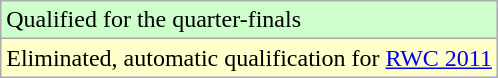<table class="wikitable">
<tr>
<td bgcolor="#ccffcc">Qualified for the quarter-finals</td>
</tr>
<tr>
<td bgcolor="#ffffcc">Eliminated, automatic qualification for <a href='#'>RWC 2011</a></td>
</tr>
</table>
